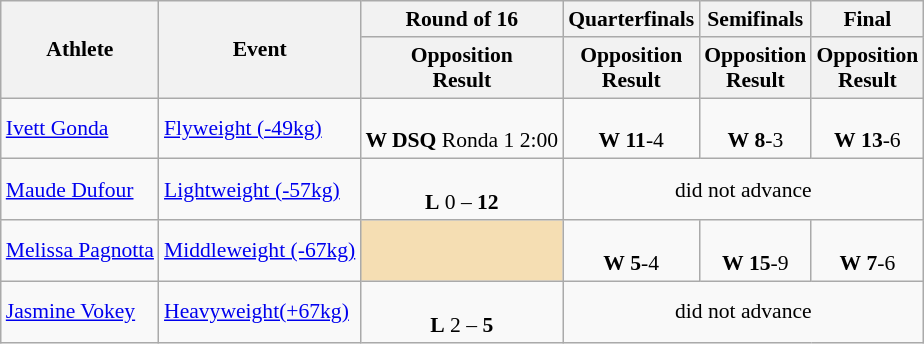<table class="wikitable" style="font-size:90%">
<tr>
<th rowspan="2">Athlete</th>
<th rowspan="2">Event</th>
<th>Round of 16</th>
<th>Quarterfinals</th>
<th>Semifinals</th>
<th>Final</th>
</tr>
<tr>
<th>Opposition<br>Result</th>
<th>Opposition<br>Result</th>
<th>Opposition<br>Result</th>
<th>Opposition<br>Result</th>
</tr>
<tr>
<td><a href='#'>Ivett Gonda</a></td>
<td><a href='#'>Flyweight (-49kg)</a></td>
<td align=center><br><strong>W DSQ</strong> Ronda 1 2:00</td>
<td align=center><br><strong>W</strong> <strong>11</strong>-4</td>
<td align=center><br><strong>W</strong> <strong>8</strong>-3</td>
<td align=center><br><strong>W</strong> <strong>13</strong>-6<br></td>
</tr>
<tr>
<td><a href='#'>Maude Dufour</a></td>
<td><a href='#'>Lightweight (-57kg)</a></td>
<td align=center><br><strong>L</strong> 0 – <strong>12</strong></td>
<td align=center colspan="5">did not advance</td>
</tr>
<tr>
<td><a href='#'>Melissa Pagnotta</a></td>
<td><a href='#'>Middleweight (-67kg)</a></td>
<td bgcolor=wheat></td>
<td align=center><br><strong>W</strong> <strong>5</strong>-4</td>
<td align=center><br><strong>W</strong> <strong>15</strong>-9</td>
<td align=center><br><strong>W</strong> <strong>7</strong>-6<br></td>
</tr>
<tr>
<td><a href='#'>Jasmine Vokey</a></td>
<td><a href='#'>Heavyweight(+67kg)</a></td>
<td align=center><br><strong>L</strong> 2 – <strong>5</strong></td>
<td align=center colspan="5">did not advance</td>
</tr>
</table>
